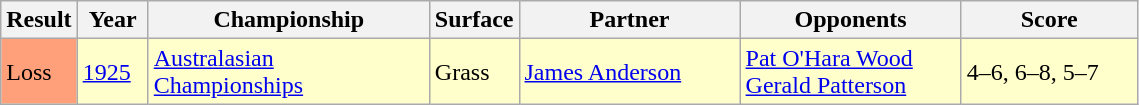<table class="sortable wikitable">
<tr>
<th style="width:40px">Result</th>
<th style="width:40px">Year</th>
<th style="width:180px">Championship</th>
<th style="width:50px">Surface</th>
<th style="width:140px">Partner</th>
<th style="width:140px">Opponents</th>
<th style="width:110px" class="unsortable">Score</th>
</tr>
<tr style="background:#ffc;">
<td style="background:#ffa07a;">Loss</td>
<td><a href='#'>1925</a></td>
<td><a href='#'>Australasian Championships</a></td>
<td>Grass</td>
<td> <a href='#'>James Anderson</a></td>
<td> <a href='#'>Pat O'Hara Wood</a><br> <a href='#'>Gerald Patterson</a></td>
<td>4–6, 6–8, 5–7</td>
</tr>
</table>
